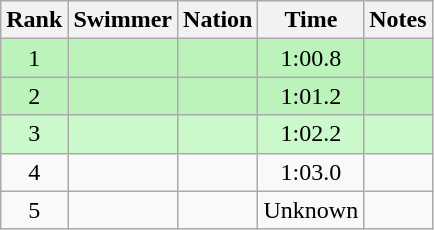<table class="wikitable sortable" style="text-align:center">
<tr>
<th>Rank</th>
<th>Swimmer</th>
<th>Nation</th>
<th>Time</th>
<th>Notes</th>
</tr>
<tr style="background:#bbf3bb;">
<td>1</td>
<td align=left></td>
<td align=left></td>
<td>1:00.8</td>
<td></td>
</tr>
<tr style="background:#bbf3bb;">
<td>2</td>
<td align=left></td>
<td align=left></td>
<td>1:01.2</td>
<td></td>
</tr>
<tr style="background:#ccf9cc;">
<td>3</td>
<td align=left></td>
<td align=left></td>
<td>1:02.2</td>
<td></td>
</tr>
<tr>
<td>4</td>
<td align=left></td>
<td align=left></td>
<td>1:03.0</td>
<td></td>
</tr>
<tr>
<td>5</td>
<td align=left></td>
<td align=left></td>
<td data-sort-value=5:00.0>Unknown</td>
<td></td>
</tr>
</table>
